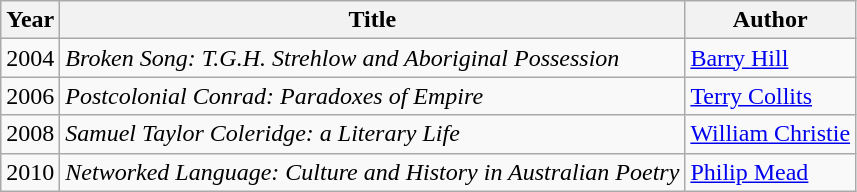<table class="wikitable">
<tr>
<th>Year</th>
<th>Title</th>
<th>Author</th>
</tr>
<tr>
<td>2004</td>
<td><em>Broken Song: T.G.H. Strehlow and Aboriginal Possession</em></td>
<td><a href='#'>Barry Hill</a></td>
</tr>
<tr>
<td>2006</td>
<td><em>Postcolonial Conrad: Paradoxes of Empire</em></td>
<td><a href='#'>Terry Collits</a></td>
</tr>
<tr>
<td>2008</td>
<td><em>Samuel Taylor Coleridge: a Literary Life</em></td>
<td><a href='#'>William Christie</a></td>
</tr>
<tr>
<td>2010</td>
<td><em>Networked Language: Culture and History in Australian Poetry</em></td>
<td><a href='#'>Philip Mead</a></td>
</tr>
</table>
